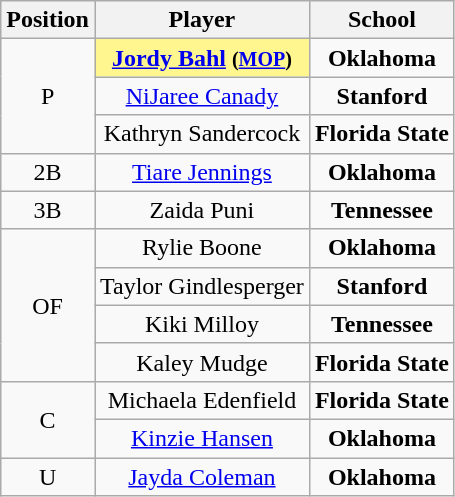<table class="wikitable" style=text-align:center>
<tr>
<th>Position</th>
<th>Player</th>
<th>School</th>
</tr>
<tr>
<td rowspan=3>P</td>
<td style="background:#fff68f"><strong><a href='#'>Jordy Bahl</a> <small>(<a href='#'>MOP</a>)</small></strong></td>
<td style=><strong>Oklahoma</strong></td>
</tr>
<tr>
<td><a href='#'>NiJaree Canady</a></td>
<td style=><strong>Stanford</strong></td>
</tr>
<tr>
<td>Kathryn Sandercock</td>
<td style=><strong>Florida State</strong></td>
</tr>
<tr>
<td>2B</td>
<td><a href='#'>Tiare Jennings</a></td>
<td style=><strong>Oklahoma</strong></td>
</tr>
<tr>
<td>3B</td>
<td>Zaida Puni</td>
<td style=><strong>Tennessee</strong></td>
</tr>
<tr>
<td rowspan=4>OF</td>
<td>Rylie Boone</td>
<td style=><strong>Oklahoma</strong></td>
</tr>
<tr>
<td>Taylor Gindlesperger</td>
<td style=><strong>Stanford</strong></td>
</tr>
<tr>
<td>Kiki Milloy</td>
<td style=><strong>Tennessee</strong></td>
</tr>
<tr>
<td>Kaley Mudge</td>
<td style=><strong>Florida State</strong></td>
</tr>
<tr>
<td rowspan=2>C</td>
<td>Michaela Edenfield</td>
<td style=><strong>Florida State</strong></td>
</tr>
<tr>
<td><a href='#'>Kinzie Hansen</a></td>
<td style=><strong>Oklahoma</strong></td>
</tr>
<tr>
<td>U</td>
<td><a href='#'>Jayda Coleman</a></td>
<td style=><strong>Oklahoma</strong></td>
</tr>
</table>
